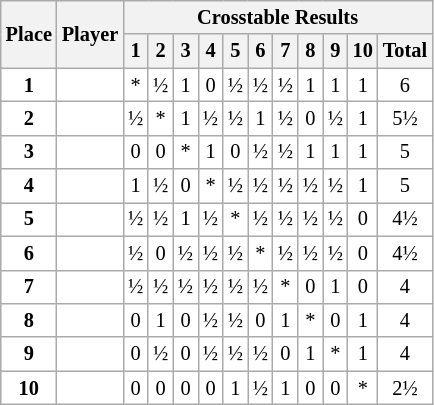<table class="wikitable" style="font-size:85%;">
<tr>
<th rowspan="2">Place</th>
<th rowspan="2">Player</th>
<th colspan="11">Crosstable Results</th>
</tr>
<tr>
<th>1</th>
<th>2</th>
<th>3</th>
<th>4</th>
<th>5</th>
<th>6</th>
<th>7</th>
<th>8</th>
<th>9</th>
<th>10</th>
<th>Total</th>
</tr>
<tr style="text-align:center; background:white; color:black;">
<td><strong>1</strong></td>
<td align="left"></td>
<td>*</td>
<td>½</td>
<td>1</td>
<td>0</td>
<td>½</td>
<td>½</td>
<td>½</td>
<td>1</td>
<td>1</td>
<td>1</td>
<td>6</td>
</tr>
<tr style="text-align:center; background:white; color:black;">
<td><strong>2</strong></td>
<td align="left"></td>
<td>½</td>
<td>*</td>
<td>1</td>
<td>½</td>
<td>½</td>
<td>1</td>
<td>½</td>
<td>0</td>
<td>½</td>
<td>1</td>
<td>5½</td>
</tr>
<tr style="text-align:center; background:white; color:black;">
<td><strong>3</strong></td>
<td align="left"></td>
<td>0</td>
<td>0</td>
<td>*</td>
<td>1</td>
<td>0</td>
<td>½</td>
<td>½</td>
<td>1</td>
<td>1</td>
<td>1</td>
<td>5</td>
</tr>
<tr style="text-align:center; background:white; color:black;">
<td><strong>4</strong></td>
<td align="left"></td>
<td>1</td>
<td>½</td>
<td>0</td>
<td>*</td>
<td>½</td>
<td>½</td>
<td>½</td>
<td>½</td>
<td>½</td>
<td>1</td>
<td>5</td>
</tr>
<tr style="text-align:center; background:white; color:black;">
<td><strong>5</strong></td>
<td align="left"></td>
<td>½</td>
<td>½</td>
<td>1</td>
<td>½</td>
<td>*</td>
<td>½</td>
<td>½</td>
<td>½</td>
<td>½</td>
<td>0</td>
<td>4½</td>
</tr>
<tr style="text-align:center; background:white; color:black;">
<td><strong>6</strong></td>
<td align="left"></td>
<td>½</td>
<td>0</td>
<td>½</td>
<td>½</td>
<td>½</td>
<td>*</td>
<td>½</td>
<td>½</td>
<td>½</td>
<td>0</td>
<td>4½</td>
</tr>
<tr style="text-align:center; background:white; color:black;">
<td><strong>7</strong></td>
<td align="left"></td>
<td>½</td>
<td>½</td>
<td>½</td>
<td>½</td>
<td>½</td>
<td>½</td>
<td>*</td>
<td>0</td>
<td>1</td>
<td>0</td>
<td>4</td>
</tr>
<tr style="text-align:center; background:white; color:black;">
<td><strong>8</strong></td>
<td align="left"></td>
<td>0</td>
<td>1</td>
<td>0</td>
<td>½</td>
<td>½</td>
<td>0</td>
<td>1</td>
<td>*</td>
<td>0</td>
<td>1</td>
<td>4</td>
</tr>
<tr style="text-align:center; background:white; color:black;">
<td><strong>9</strong></td>
<td align="left"></td>
<td>0</td>
<td>½</td>
<td>0</td>
<td>½</td>
<td>½</td>
<td>½</td>
<td>0</td>
<td>1</td>
<td>*</td>
<td>1</td>
<td>4</td>
</tr>
<tr style="text-align:center; background:white; color:black;">
<td><strong>10</strong></td>
<td align="left"></td>
<td>0</td>
<td>0</td>
<td>0</td>
<td>0</td>
<td>1</td>
<td>½</td>
<td>1</td>
<td>0</td>
<td>0</td>
<td>*</td>
<td>2½</td>
</tr>
</table>
